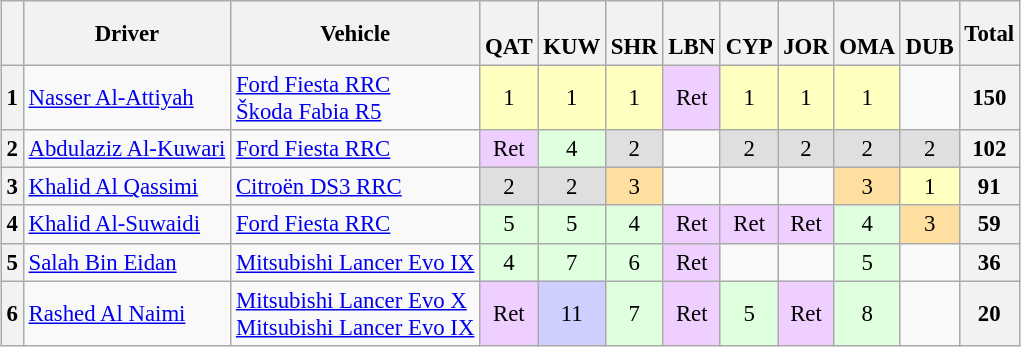<table>
<tr>
<td valign="top"><br><table class="wikitable" style="font-size: 95%; text-align: center;">
<tr>
<th></th>
<th>Driver</th>
<th>Vehicle</th>
<th><br>QAT</th>
<th><br>KUW</th>
<th><br>SHR</th>
<th><br>LBN</th>
<th><br>CYP</th>
<th><br>JOR</th>
<th><br>OMA</th>
<th><br>DUB</th>
<th>Total</th>
</tr>
<tr>
<th>1</th>
<td align=left> <a href='#'>Nasser Al-Attiyah</a></td>
<td align=left><a href='#'>Ford Fiesta RRC</a><br><a href='#'>Škoda Fabia R5</a></td>
<td style="background:#ffffbf;">1</td>
<td style="background:#ffffbf;">1</td>
<td style="background:#ffffbf;">1</td>
<td style="background:#efcfff;">Ret</td>
<td style="background:#ffffbf;">1</td>
<td style="background:#ffffbf;">1</td>
<td style="background:#ffffbf;">1</td>
<td></td>
<th>150</th>
</tr>
<tr>
<th>2</th>
<td align=left> <a href='#'>Abdulaziz Al-Kuwari</a></td>
<td align=left><a href='#'>Ford Fiesta RRC</a></td>
<td style="background:#efcfff;">Ret</td>
<td style="background:#dfffdf;">4</td>
<td style="background:#dfdfdf;">2</td>
<td></td>
<td style="background:#dfdfdf;">2</td>
<td style="background:#dfdfdf;">2</td>
<td style="background:#dfdfdf;">2</td>
<td style="background:#dfdfdf;">2</td>
<th>102</th>
</tr>
<tr>
<th>3</th>
<td align=left> <a href='#'>Khalid Al Qassimi</a></td>
<td align=left><a href='#'>Citroën DS3 RRC</a></td>
<td style="background:#dfdfdf;">2</td>
<td style="background:#dfdfdf;">2</td>
<td style="background:#ffdf9f;">3</td>
<td></td>
<td></td>
<td></td>
<td style="background:#ffdf9f;">3</td>
<td style="background:#ffffbf;">1</td>
<th>91</th>
</tr>
<tr>
<th>4</th>
<td align=left> <a href='#'>Khalid Al-Suwaidi</a></td>
<td align=left><a href='#'>Ford Fiesta RRC</a></td>
<td style="background:#dfffdf;">5</td>
<td style="background:#dfffdf;">5</td>
<td style="background:#dfffdf;">4</td>
<td style="background:#efcfff;">Ret</td>
<td style="background:#efcfff;">Ret</td>
<td style="background:#efcfff;">Ret</td>
<td style="background:#dfffdf;">4</td>
<td style="background:#ffdf9f;">3</td>
<th>59</th>
</tr>
<tr>
<th>5</th>
<td align=left> <a href='#'>Salah Bin Eidan</a></td>
<td align=left><a href='#'>Mitsubishi Lancer Evo IX</a></td>
<td style="background:#dfffdf;">4</td>
<td style="background:#dfffdf;">7</td>
<td style="background:#dfffdf;">6</td>
<td style="background:#efcfff;">Ret</td>
<td></td>
<td></td>
<td style="background:#dfffdf;">5</td>
<td></td>
<th>36</th>
</tr>
<tr>
<th>6</th>
<td align=left> <a href='#'>Rashed Al Naimi</a></td>
<td align=left><a href='#'>Mitsubishi Lancer Evo X</a><br><a href='#'>Mitsubishi Lancer Evo IX</a></td>
<td style="background:#efcfff;">Ret</td>
<td style="background:#cfcfff;">11</td>
<td style="background:#dfffdf;">7</td>
<td style="background:#efcfff;">Ret</td>
<td style="background:#dfffdf;">5</td>
<td style="background:#efcfff;">Ret</td>
<td style="background:#dfffdf;">8</td>
<td></td>
<th>20</th>
</tr>
</table>
</td>
<td valign=top><br></td>
</tr>
</table>
